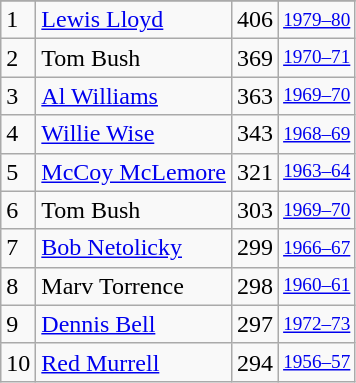<table class="wikitable">
<tr>
</tr>
<tr>
<td>1</td>
<td><a href='#'>Lewis Lloyd</a></td>
<td>406</td>
<td style="font-size:80%;"><a href='#'>1979–80</a></td>
</tr>
<tr>
<td>2</td>
<td>Tom Bush</td>
<td>369</td>
<td style="font-size:80%;"><a href='#'>1970–71</a></td>
</tr>
<tr>
<td>3</td>
<td><a href='#'>Al Williams</a></td>
<td>363</td>
<td style="font-size:80%;"><a href='#'>1969–70</a></td>
</tr>
<tr>
<td>4</td>
<td><a href='#'>Willie Wise</a></td>
<td>343</td>
<td style="font-size:80%;"><a href='#'>1968–69</a></td>
</tr>
<tr>
<td>5</td>
<td><a href='#'>McCoy McLemore</a></td>
<td>321</td>
<td style="font-size:80%;"><a href='#'>1963–64</a></td>
</tr>
<tr>
<td>6</td>
<td>Tom Bush</td>
<td>303</td>
<td style="font-size:80%;"><a href='#'>1969–70</a></td>
</tr>
<tr>
<td>7</td>
<td><a href='#'>Bob Netolicky</a></td>
<td>299</td>
<td style="font-size:80%;"><a href='#'>1966–67</a></td>
</tr>
<tr>
<td>8</td>
<td>Marv Torrence</td>
<td>298</td>
<td style="font-size:80%;"><a href='#'>1960–61</a></td>
</tr>
<tr>
<td>9</td>
<td><a href='#'>Dennis Bell</a></td>
<td>297</td>
<td style="font-size:80%;"><a href='#'>1972–73</a></td>
</tr>
<tr>
<td>10</td>
<td><a href='#'>Red Murrell</a></td>
<td>294</td>
<td style="font-size:80%;"><a href='#'>1956–57</a></td>
</tr>
</table>
